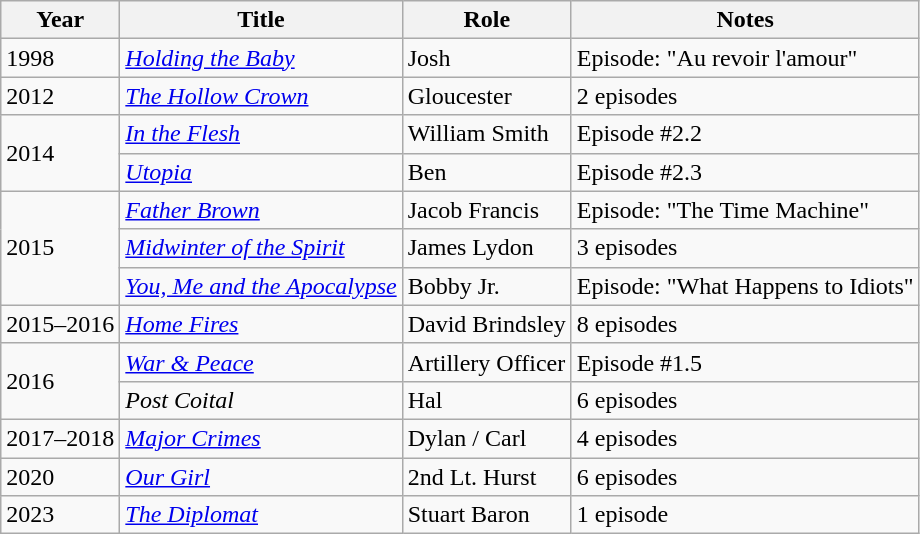<table class="wikitable sortable">
<tr>
<th>Year</th>
<th>Title</th>
<th>Role</th>
<th>Notes</th>
</tr>
<tr>
<td>1998</td>
<td><a href='#'><em>Holding the Baby</em></a></td>
<td>Josh</td>
<td>Episode: "Au revoir l'amour"</td>
</tr>
<tr>
<td>2012</td>
<td><a href='#'><em>The Hollow Crown</em></a></td>
<td>Gloucester</td>
<td>2 episodes</td>
</tr>
<tr>
<td rowspan="2">2014</td>
<td><a href='#'><em>In the Flesh</em></a></td>
<td>William Smith</td>
<td>Episode #2.2</td>
</tr>
<tr>
<td><a href='#'><em>Utopia</em></a></td>
<td>Ben</td>
<td>Episode #2.3</td>
</tr>
<tr>
<td rowspan="3">2015</td>
<td><a href='#'><em>Father Brown</em></a></td>
<td>Jacob Francis</td>
<td>Episode: "The Time Machine"</td>
</tr>
<tr>
<td><em><a href='#'>Midwinter of the Spirit</a></em></td>
<td>James Lydon</td>
<td>3 episodes</td>
</tr>
<tr>
<td><em><a href='#'>You, Me and the Apocalypse</a></em></td>
<td>Bobby Jr.</td>
<td>Episode: "What Happens to Idiots"</td>
</tr>
<tr>
<td>2015–2016</td>
<td><a href='#'><em>Home Fires</em></a></td>
<td>David Brindsley</td>
<td>8 episodes</td>
</tr>
<tr>
<td rowspan="2">2016</td>
<td><a href='#'><em>War & Peace</em></a></td>
<td>Artillery Officer</td>
<td>Episode #1.5</td>
</tr>
<tr>
<td><em>Post Coital</em></td>
<td>Hal</td>
<td>6 episodes</td>
</tr>
<tr>
<td>2017–2018</td>
<td><a href='#'><em>Major Crimes</em></a></td>
<td>Dylan / Carl</td>
<td>4 episodes</td>
</tr>
<tr>
<td>2020</td>
<td><em><a href='#'>Our Girl</a></em></td>
<td>2nd Lt. Hurst</td>
<td>6 episodes</td>
</tr>
<tr>
<td>2023</td>
<td><a href='#'><em>The Diplomat</em></a></td>
<td>Stuart Baron</td>
<td>1 episode</td>
</tr>
</table>
